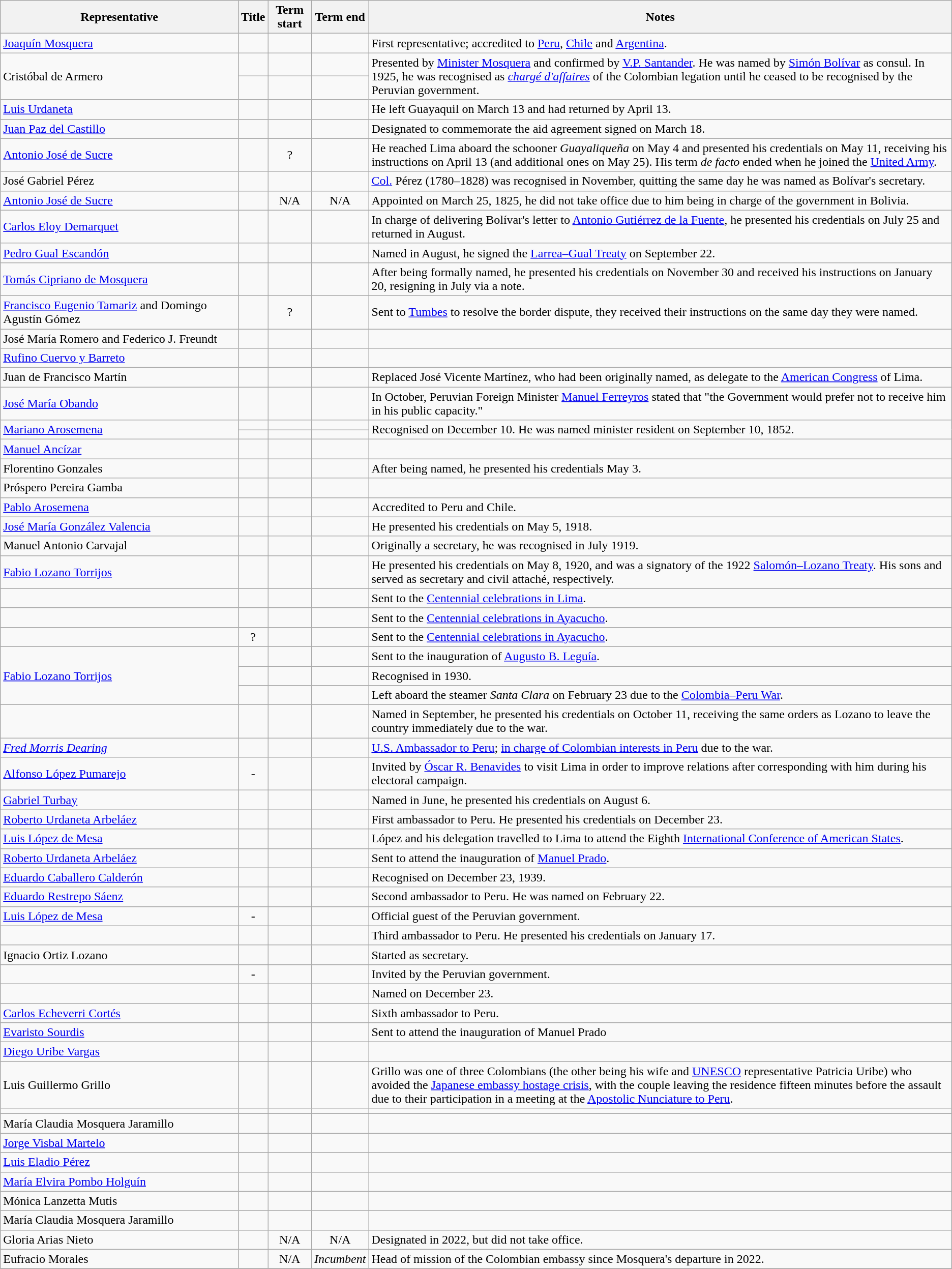<table class=wikitable>
<tr>
<th width=25%>Representative</th>
<th>Title</th>
<th>Term start</th>
<th>Term end</th>
<th>Notes</th>
</tr>
<tr>
<td><a href='#'>Joaquín Mosquera</a></td>
<td align=center></td>
<td align=center></td>
<td align=center></td>
<td>First representative; accredited to <a href='#'>Peru</a>, <a href='#'>Chile</a> and <a href='#'>Argentina</a>.</td>
</tr>
<tr>
<td rowspan="2">Cristóbal de Armero</td>
<td align=center></td>
<td align=center></td>
<td align=center></td>
<td rowspan="2">Presented by <a href='#'>Minister Mosquera</a> and confirmed by <a href='#'>V.P. Santander</a>. He was named by <a href='#'>Simón Bolívar</a> as consul. In 1925, he was recognised as <em><a href='#'>chargé d'affaires</a></em> of the Colombian legation until he ceased to be recognised by the Peruvian government.</td>
</tr>
<tr>
<td align=center></td>
<td align=center></td>
<td align=center></td>
</tr>
<tr>
<td><a href='#'>Luis Urdaneta</a></td>
<td align=center></td>
<td align=center></td>
<td align=center></td>
<td>He left Guayaquil on March 13 and had returned by April 13.</td>
</tr>
<tr>
<td><a href='#'>Juan Paz del Castillo</a></td>
<td align=center></td>
<td align=center></td>
<td align=center></td>
<td>Designated to commemorate the aid agreement signed on March 18.</td>
</tr>
<tr>
<td><a href='#'>Antonio José de Sucre</a></td>
<td align=center></td>
<td align=center>? </td>
<td align=center></td>
<td>He reached Lima aboard the schooner <em>Guayaliqueña</em> on May 4 and presented his credentials on May 11, receiving his instructions on April 13 (and additional ones on May 25). His term <em>de facto</em> ended when he joined the <a href='#'>United Army</a>.</td>
</tr>
<tr>
<td>José Gabriel Pérez</td>
<td align=center></td>
<td align=center></td>
<td align=center></td>
<td><a href='#'>Col.</a> Pérez (1780–1828) was recognised in November, quitting the same day he was named as Bolívar's secretary.</td>
</tr>
<tr>
<td><a href='#'>Antonio José de Sucre</a></td>
<td align=center></td>
<td align=center>N/A</td>
<td align=center>N/A</td>
<td>Appointed on March 25, 1825, he did not take office due to him being in charge of the government in Bolivia.</td>
</tr>
<tr>
<td><a href='#'>Carlos Eloy Demarquet</a></td>
<td align=center></td>
<td align=center></td>
<td align=center></td>
<td>In charge of delivering Bolívar's letter to <a href='#'>Antonio Gutiérrez de la Fuente</a>, he presented his credentials on July 25 and returned in August.</td>
</tr>
<tr>
<td><a href='#'>Pedro Gual Escandón</a></td>
<td align=center></td>
<td align=center></td>
<td align=center></td>
<td>Named in August, he signed the <a href='#'>Larrea–Gual Treaty</a> on September 22.</td>
</tr>
<tr>
<td><a href='#'>Tomás Cipriano de Mosquera</a></td>
<td align=center></td>
<td align=center></td>
<td align=center></td>
<td>After being formally named, he presented his credentials on November 30 and received his instructions on January 20, resigning in July via a note.</td>
</tr>
<tr>
<td><a href='#'>Francisco Eugenio Tamariz</a> and Domingo Agustín Gómez</td>
<td align=center></td>
<td align=center>? </td>
<td align=center></td>
<td>Sent to <a href='#'>Tumbes</a> to resolve the border dispute, they received their instructions on the same day they were named.</td>
</tr>
<tr>
<td>José María Romero and Federico J. Freundt</td>
<td align=center></td>
<td align=center></td>
<td align=center></td>
<td></td>
</tr>
<tr>
<td><a href='#'>Rufino Cuervo y Barreto</a></td>
<td align=center></td>
<td align=center></td>
<td align=center></td>
<td></td>
</tr>
<tr>
<td>Juan de Francisco Martín</td>
<td align=center></td>
<td align=center></td>
<td align=center></td>
<td>Replaced José Vicente Martínez, who had been originally named, as delegate to the <a href='#'>American Congress</a> of Lima.</td>
</tr>
<tr>
<td><a href='#'>José María Obando</a></td>
<td align=center></td>
<td align=center></td>
<td align=center></td>
<td>In October, Peruvian Foreign Minister <a href='#'>Manuel Ferreyros</a> stated that "the Government would prefer not to receive him in his public capacity."</td>
</tr>
<tr>
<td rowspan="2"><a href='#'>Mariano Arosemena</a></td>
<td align=center></td>
<td align=center></td>
<td align=center></td>
<td rowspan="2">Recognised on December 10. He was named minister resident on September 10, 1852.</td>
</tr>
<tr>
<td align=center></td>
<td align=center></td>
<td align=center></td>
</tr>
<tr>
<td><a href='#'>Manuel Ancízar</a></td>
<td align=center></td>
<td align=center></td>
<td align=center></td>
<td></td>
</tr>
<tr>
<td>Florentino Gonzales</td>
<td align=center></td>
<td align=center></td>
<td align=center></td>
<td>After being named, he presented his credentials May 3.</td>
</tr>
<tr>
<td>Próspero Pereira Gamba</td>
<td align=center></td>
<td align=center></td>
<td align=center></td>
<td></td>
</tr>
<tr>
<td><a href='#'>Pablo Arosemena</a></td>
<td align=center></td>
<td align=center></td>
<td align=center></td>
<td>Accredited to Peru and Chile.</td>
</tr>
<tr>
<td><a href='#'>José María González Valencia</a></td>
<td align=center></td>
<td align=center></td>
<td align=center></td>
<td>He presented his credentials on May 5, 1918.</td>
</tr>
<tr>
<td>Manuel Antonio Carvajal</td>
<td align=center></td>
<td align=center></td>
<td align=center></td>
<td>Originally a secretary, he was recognised in July 1919.</td>
</tr>
<tr>
<td><a href='#'>Fabio Lozano Torrijos</a></td>
<td align=center></td>
<td align=center></td>
<td align=center></td>
<td>He presented his credentials on May 8, 1920, and was a signatory of the 1922 <a href='#'>Salomón–Lozano Treaty</a>. His sons  and  served as secretary and civil attaché, respectively.</td>
</tr>
<tr>
<td></td>
<td align=center></td>
<td align=center></td>
<td align=center></td>
<td>Sent to the <a href='#'>Centennial celebrations in Lima</a>.</td>
</tr>
<tr>
<td></td>
<td align=center></td>
<td align=center></td>
<td align=center></td>
<td>Sent to the <a href='#'>Centennial celebrations in Ayacucho</a>.</td>
</tr>
<tr>
<td></td>
<td align=center>?</td>
<td align=center></td>
<td align=center></td>
<td>Sent to the <a href='#'>Centennial celebrations in Ayacucho</a>.</td>
</tr>
<tr>
<td rowspan="3"><a href='#'>Fabio Lozano Torrijos</a></td>
<td align=center></td>
<td align=center></td>
<td align=center></td>
<td>Sent to the inauguration of <a href='#'>Augusto B. Leguía</a>.</td>
</tr>
<tr>
<td align=center></td>
<td align=center></td>
<td align=center></td>
<td>Recognised in 1930.</td>
</tr>
<tr>
<td align=center></td>
<td align=center></td>
<td align=center></td>
<td>Left aboard the steamer <em>Santa Clara</em> on February 23 due to the <a href='#'>Colombia–Peru War</a>.</td>
</tr>
<tr>
<td></td>
<td align=center></td>
<td align=center></td>
<td align=center></td>
<td>Named in September, he presented his credentials on October 11, receiving the same orders as Lozano to leave the country immediately due to the war.</td>
</tr>
<tr>
<td><em><a href='#'>Fred Morris Dearing</a></em></td>
<td align=center><em></em></td>
<td align=center></td>
<td align=center></td>
<td><a href='#'>U.S. Ambassador to Peru</a>; <a href='#'>in charge of Colombian interests in Peru</a> due to the war.</td>
</tr>
<tr>
<td><a href='#'>Alfonso López Pumarejo</a></td>
<td align=center>-</td>
<td align=center></td>
<td align=center></td>
<td>Invited by <a href='#'>Óscar R. Benavides</a> to visit Lima in order to improve relations after corresponding with him during his electoral campaign.</td>
</tr>
<tr>
<td><a href='#'>Gabriel Turbay</a></td>
<td align=center></td>
<td align=center></td>
<td align=center></td>
<td>Named in June, he presented his credentials on August 6.</td>
</tr>
<tr>
<td><a href='#'>Roberto Urdaneta Arbeláez</a></td>
<td align=center></td>
<td align=center></td>
<td align=center></td>
<td>First ambassador to Peru. He presented his credentials on December 23.</td>
</tr>
<tr>
<td><a href='#'>Luis López de Mesa</a></td>
<td align=center></td>
<td align=center></td>
<td align=center></td>
<td>López and his delegation travelled to Lima to attend the Eighth <a href='#'>International Conference of American States</a>.</td>
</tr>
<tr>
<td><a href='#'>Roberto Urdaneta Arbeláez</a></td>
<td align=center></td>
<td align=center></td>
<td align=center></td>
<td>Sent to attend the inauguration of <a href='#'>Manuel Prado</a>.</td>
</tr>
<tr>
<td><a href='#'>Eduardo Caballero Calderón</a></td>
<td align=center></td>
<td align=center></td>
<td align=center></td>
<td>Recognised on December 23, 1939.</td>
</tr>
<tr>
<td><a href='#'>Eduardo Restrepo Sáenz</a></td>
<td align=center></td>
<td align=center></td>
<td align=center></td>
<td>Second ambassador to Peru. He was named on February 22.</td>
</tr>
<tr>
<td><a href='#'>Luis López de Mesa</a></td>
<td align=center>-</td>
<td align=center></td>
<td align=center></td>
<td>Official guest of the Peruvian government.</td>
</tr>
<tr>
<td></td>
<td align=center></td>
<td align=center></td>
<td align=center></td>
<td>Third ambassador to Peru. He presented his credentials on January 17.</td>
</tr>
<tr>
<td>Ignacio Ortiz Lozano</td>
<td align=center></td>
<td align=center></td>
<td align=center></td>
<td>Started as secretary.</td>
</tr>
<tr>
<td></td>
<td align=center>-</td>
<td align=center></td>
<td align=center></td>
<td>Invited by the Peruvian government.</td>
</tr>
<tr>
<td></td>
<td align=center></td>
<td align=center></td>
<td align=center></td>
<td>Named on December 23.</td>
</tr>
<tr>
<td><a href='#'>Carlos Echeverri Cortés</a></td>
<td align=center></td>
<td align=center></td>
<td align=center></td>
<td>Sixth ambassador to Peru.</td>
</tr>
<tr>
<td><a href='#'>Evaristo Sourdis</a></td>
<td align=center></td>
<td align=center></td>
<td align=center></td>
<td>Sent to attend the inauguration of Manuel Prado</td>
</tr>
<tr>
<td><a href='#'>Diego Uribe Vargas</a></td>
<td align=center></td>
<td align=center></td>
<td align=center></td>
<td></td>
</tr>
<tr>
<td>Luis Guillermo Grillo</td>
<td align=center></td>
<td align=center></td>
<td align=center></td>
<td>Grillo was one of three Colombians (the other being his wife and <a href='#'>UNESCO</a> representative Patricia Uribe) who avoided the <a href='#'>Japanese embassy hostage crisis</a>, with the couple leaving the residence fifteen minutes before the assault due to their participation in a meeting at the <a href='#'>Apostolic Nunciature to Peru</a>.</td>
</tr>
<tr>
<td></td>
<td align=center></td>
<td align=center></td>
<td align=center></td>
<td></td>
</tr>
<tr>
<td>María Claudia Mosquera Jaramillo</td>
<td align=center></td>
<td align=center></td>
<td align=center></td>
<td></td>
</tr>
<tr>
<td><a href='#'>Jorge Visbal Martelo</a></td>
<td align=center></td>
<td align=center></td>
<td align=center></td>
<td></td>
</tr>
<tr>
<td><a href='#'>Luis Eladio Pérez</a></td>
<td align=center></td>
<td align=center></td>
<td align=center></td>
<td></td>
</tr>
<tr>
<td><a href='#'>María Elvira Pombo Holguín</a></td>
<td align=center></td>
<td align=center></td>
<td align=center></td>
<td></td>
</tr>
<tr>
<td>Mónica Lanzetta Mutis</td>
<td align=center></td>
<td align=center></td>
<td align=center></td>
<td></td>
</tr>
<tr>
<td>María Claudia Mosquera Jaramillo</td>
<td align=center></td>
<td align=center></td>
<td align=center></td>
<td></td>
</tr>
<tr>
<td>Gloria Arias Nieto</td>
<td align=center></td>
<td align=center>N/A</td>
<td align=center>N/A</td>
<td>Designated in 2022, but did not take office.</td>
</tr>
<tr>
<td>Eufracio Morales</td>
<td align=center></td>
<td align=center>N/A</td>
<td align=center><em>Incumbent</em></td>
<td>Head of mission of the Colombian embassy since Mosquera's departure in 2022.</td>
</tr>
<tr>
</tr>
</table>
